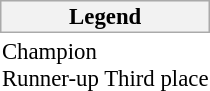<table class="toccolours" style="float: right; font-size: 95%;">
<tr>
<th style="background-color: #F2F2F2; border: 1px solid #AAAAAA;">Legend</th>
</tr>
<tr>
<td> Champion<br> Runner-up Third place</td>
</tr>
</table>
